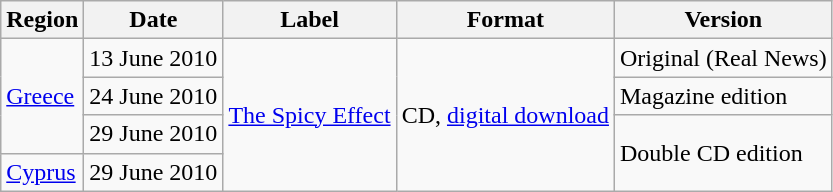<table class="sortable wikitable">
<tr>
<th>Region</th>
<th>Date</th>
<th>Label</th>
<th>Format</th>
<th>Version</th>
</tr>
<tr>
<td rowspan="3"><a href='#'>Greece</a></td>
<td>13 June 2010</td>
<td rowspan="4"><a href='#'>The Spicy Effect</a></td>
<td rowspan="4">CD, <a href='#'>digital download</a></td>
<td>Original (Real News)</td>
</tr>
<tr>
<td>24 June 2010</td>
<td>Magazine edition</td>
</tr>
<tr>
<td>29 June 2010</td>
<td rowspan="2">Double CD edition</td>
</tr>
<tr>
<td><a href='#'>Cyprus</a></td>
<td>29 June 2010</td>
</tr>
</table>
